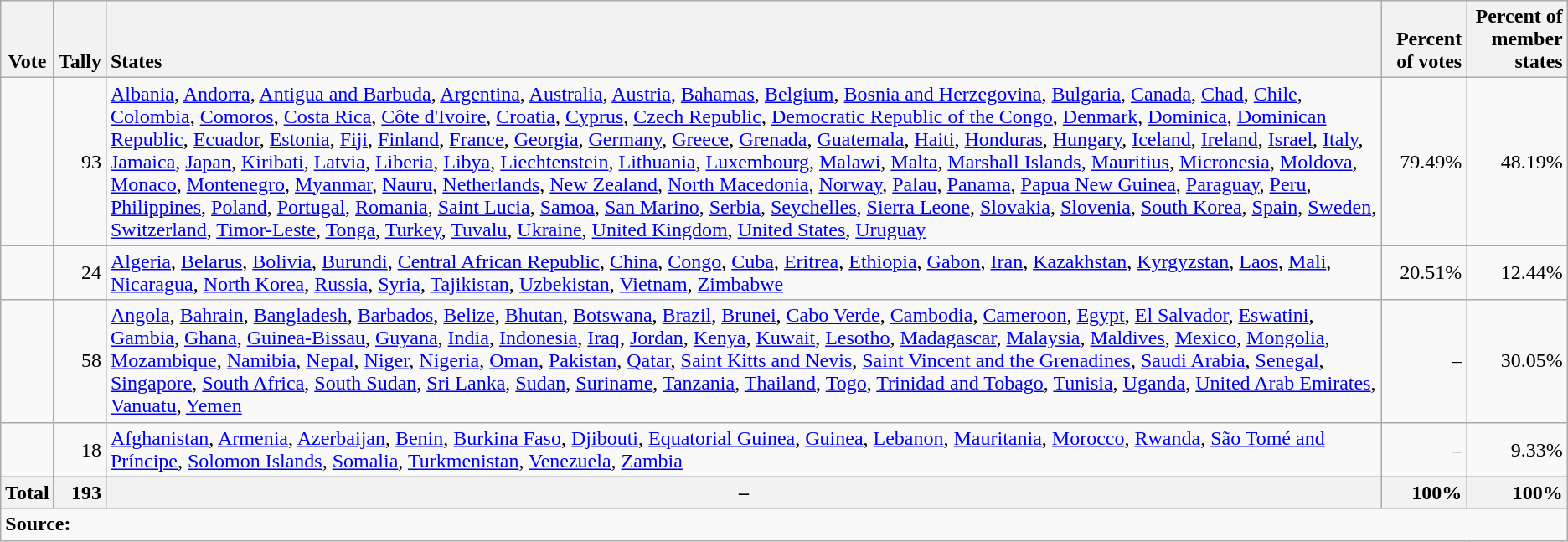<table class="wikitable">
<tr>
<th style="vertical-align: bottom">Vote</th>
<th style="text-align: right; vertical-align: bottom;">Tally</th>
<th style="text-align: left;  vertical-align: bottom;">States</th>
<th style="text-align: right; vertical-align: bottom;">Percent of votes</th>
<th style="text-align: right; vertical-align: bottom;">Percent of member states</th>
</tr>
<tr>
<td></td>
<td style="text-align: right">93</td>
<td><a href='#'>Albania</a>, <a href='#'>Andorra</a>, <a href='#'>Antigua and Barbuda</a>, <a href='#'>Argentina</a>, <a href='#'>Australia</a>, <a href='#'>Austria</a>, <a href='#'>Bahamas</a>, <a href='#'>Belgium</a>, <a href='#'>Bosnia and Herzegovina</a>, <a href='#'>Bulgaria</a>, <a href='#'>Canada</a>, <a href='#'>Chad</a>, <a href='#'>Chile</a>, <a href='#'>Colombia</a>, <a href='#'>Comoros</a>, <a href='#'>Costa Rica</a>, <a href='#'>Côte d'Ivoire</a>, <a href='#'>Croatia</a>, <a href='#'>Cyprus</a>, <a href='#'>Czech Republic</a>, <a href='#'>Democratic Republic of the Congo</a>, <a href='#'>Denmark</a>, <a href='#'>Dominica</a>, <a href='#'>Dominican Republic</a>, <a href='#'>Ecuador</a>, <a href='#'>Estonia</a>, <a href='#'>Fiji</a>, <a href='#'>Finland</a>, <a href='#'>France</a>, <a href='#'>Georgia</a>, <a href='#'>Germany</a>, <a href='#'>Greece</a>, <a href='#'>Grenada</a>, <a href='#'>Guatemala</a>, <a href='#'>Haiti</a>, <a href='#'>Honduras</a>, <a href='#'>Hungary</a>, <a href='#'>Iceland</a>, <a href='#'>Ireland</a>, <a href='#'>Israel</a>, <a href='#'>Italy</a>, <a href='#'>Jamaica</a>, <a href='#'>Japan</a>, <a href='#'>Kiribati</a>, <a href='#'>Latvia</a>, <a href='#'>Liberia</a>, <a href='#'>Libya</a>, <a href='#'>Liechtenstein</a>, <a href='#'>Lithuania</a>, <a href='#'>Luxembourg</a>, <a href='#'>Malawi</a>, <a href='#'>Malta</a>, <a href='#'>Marshall Islands</a>, <a href='#'>Mauritius</a>, <a href='#'>Micronesia</a>, <a href='#'>Moldova</a>, <a href='#'>Monaco</a>, <a href='#'>Montenegro</a>, <a href='#'>Myanmar</a>, <a href='#'>Nauru</a>, <a href='#'>Netherlands</a>, <a href='#'>New Zealand</a>, <a href='#'>North Macedonia</a>, <a href='#'>Norway</a>, <a href='#'>Palau</a>, <a href='#'>Panama</a>, <a href='#'>Papua New Guinea</a>, <a href='#'>Paraguay</a>, <a href='#'>Peru</a>, <a href='#'>Philippines</a>, <a href='#'>Poland</a>, <a href='#'>Portugal</a>, <a href='#'>Romania</a>, <a href='#'>Saint Lucia</a>, <a href='#'>Samoa</a>, <a href='#'>San Marino</a>, <a href='#'>Serbia</a>, <a href='#'>Seychelles</a>, <a href='#'>Sierra Leone</a>, <a href='#'>Slovakia</a>, <a href='#'>Slovenia</a>, <a href='#'>South Korea</a>, <a href='#'>Spain</a>, <a href='#'>Sweden</a>, <a href='#'>Switzerland</a>, <a href='#'>Timor-Leste</a>, <a href='#'>Tonga</a>, <a href='#'>Turkey</a>, <a href='#'>Tuvalu</a>, <a href='#'>Ukraine</a>, <a href='#'>United Kingdom</a>, <a href='#'>United States</a>, <a href='#'>Uruguay</a></td>
<td style="text-align: right">79.49%</td>
<td style="text-align: right">48.19%</td>
</tr>
<tr>
<td></td>
<td style="text-align: right">24</td>
<td><a href='#'>Algeria</a>, <a href='#'>Belarus</a>, <a href='#'>Bolivia</a>, <a href='#'>Burundi</a>, <a href='#'>Central African Republic</a>, <a href='#'>China</a>, <a href='#'>Congo</a>, <a href='#'>Cuba</a>, <a href='#'>Eritrea</a>, <a href='#'>Ethiopia</a>, <a href='#'>Gabon</a>, <a href='#'>Iran</a>, <a href='#'>Kazakhstan</a>, <a href='#'>Kyrgyzstan</a>, <a href='#'>Laos</a>, <a href='#'>Mali</a>, <a href='#'>Nicaragua</a>, <a href='#'>North Korea</a>, <a href='#'>Russia</a>, <a href='#'>Syria</a>, <a href='#'>Tajikistan</a>, <a href='#'>Uzbekistan</a>, <a href='#'>Vietnam</a>, <a href='#'>Zimbabwe</a></td>
<td style="text-align: right">20.51%</td>
<td style="text-align: right">12.44%</td>
</tr>
<tr>
<td></td>
<td style="text-align: right">58</td>
<td><a href='#'>Angola</a>, <a href='#'>Bahrain</a>, <a href='#'>Bangladesh</a>, <a href='#'>Barbados</a>, <a href='#'>Belize</a>, <a href='#'>Bhutan</a>, <a href='#'>Botswana</a>, <a href='#'>Brazil</a>, <a href='#'>Brunei</a>, <a href='#'>Cabo Verde</a>, <a href='#'>Cambodia</a>, <a href='#'>Cameroon</a>, <a href='#'>Egypt</a>, <a href='#'>El Salvador</a>, <a href='#'>Eswatini</a>, <a href='#'>Gambia</a>, <a href='#'>Ghana</a>, <a href='#'>Guinea-Bissau</a>, <a href='#'>Guyana</a>, <a href='#'>India</a>, <a href='#'>Indonesia</a>, <a href='#'>Iraq</a>, <a href='#'>Jordan</a>, <a href='#'>Kenya</a>, <a href='#'>Kuwait</a>, <a href='#'>Lesotho</a>, <a href='#'>Madagascar</a>, <a href='#'>Malaysia</a>, <a href='#'>Maldives</a>, <a href='#'>Mexico</a>, <a href='#'>Mongolia</a>, <a href='#'>Mozambique</a>, <a href='#'>Namibia</a>, <a href='#'>Nepal</a>, <a href='#'>Niger</a>, <a href='#'>Nigeria</a>, <a href='#'>Oman</a>, <a href='#'>Pakistan</a>, <a href='#'>Qatar</a>, <a href='#'>Saint Kitts and Nevis</a>, <a href='#'>Saint Vincent and the Grenadines</a>, <a href='#'>Saudi Arabia</a>, <a href='#'>Senegal</a>, <a href='#'>Singapore</a>, <a href='#'>South Africa</a>, <a href='#'>South Sudan</a>, <a href='#'>Sri Lanka</a>, <a href='#'>Sudan</a>, <a href='#'>Suriname</a>, <a href='#'>Tanzania</a>, <a href='#'>Thailand</a>, <a href='#'>Togo</a>, <a href='#'>Trinidad and Tobago</a>, <a href='#'>Tunisia</a>, <a href='#'>Uganda</a>, <a href='#'>United Arab Emirates</a>, <a href='#'>Vanuatu</a>, <a href='#'>Yemen</a></td>
<td style="text-align: right">–</td>
<td style="text-align: right">30.05%</td>
</tr>
<tr>
<td></td>
<td style="text-align: right">18</td>
<td><a href='#'>Afghanistan</a>, <a href='#'>Armenia</a>, <a href='#'>Azerbaijan</a>, <a href='#'>Benin</a>, <a href='#'>Burkina Faso</a>, <a href='#'>Djibouti</a>, <a href='#'>Equatorial Guinea</a>, <a href='#'>Guinea</a>, <a href='#'>Lebanon</a>, <a href='#'>Mauritania</a>, <a href='#'>Morocco</a>, <a href='#'>Rwanda</a>, <a href='#'>São Tomé and Príncipe</a>, <a href='#'>Solomon Islands</a>, <a href='#'>Somalia</a>, <a href='#'>Turkmenistan</a>, <a href='#'>Venezuela</a>, <a href='#'>Zambia</a></td>
<td style="text-align: right">–</td>
<td style="text-align: right">9.33%</td>
</tr>
<tr>
<th style="text-align: left">Total</th>
<th style="text-align: right">193</th>
<th>–</th>
<th style="text-align: right">100%</th>
<th style="text-align: right">100%</th>
</tr>
<tr>
<td colspan="5"><strong>Source:</strong>  <br></td>
</tr>
</table>
